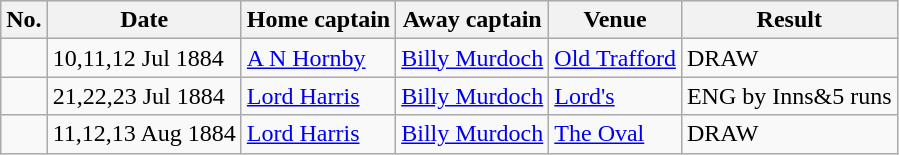<table class="wikitable">
<tr style="background:#efefef;">
<th>No.</th>
<th>Date</th>
<th>Home captain</th>
<th>Away captain</th>
<th>Venue</th>
<th>Result</th>
</tr>
<tr>
<td></td>
<td>10,11,12 Jul 1884</td>
<td><a href='#'>A N Hornby</a></td>
<td><a href='#'>Billy Murdoch</a></td>
<td><a href='#'>Old Trafford</a></td>
<td>DRAW</td>
</tr>
<tr>
<td></td>
<td>21,22,23 Jul 1884</td>
<td><a href='#'>Lord Harris</a></td>
<td><a href='#'>Billy Murdoch</a></td>
<td><a href='#'>Lord's</a></td>
<td>ENG by Inns&5 runs</td>
</tr>
<tr>
<td></td>
<td>11,12,13 Aug 1884</td>
<td><a href='#'>Lord Harris</a></td>
<td><a href='#'>Billy Murdoch</a></td>
<td><a href='#'>The Oval</a></td>
<td>DRAW</td>
</tr>
</table>
